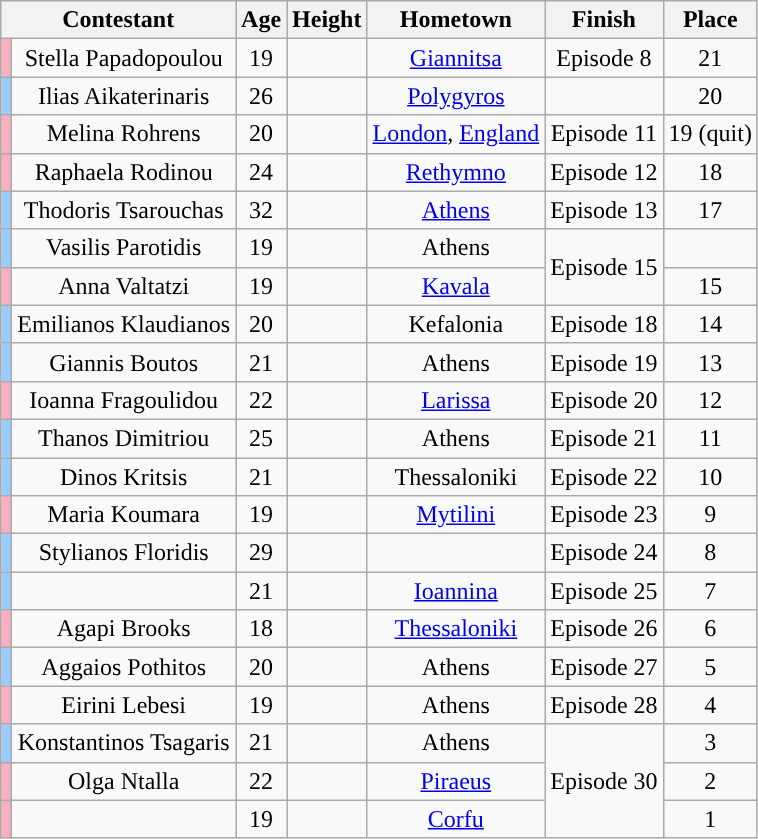<table class="wikitable sortable" style="text-align:center;">
<tr>
<th colspan="2">Contestant</th>
<th>Age</th>
<th>Height</th>
<th>Hometown</th>
<th>Finish</th>
<th>Place</th>
</tr>
<tr>
<td style="background:#faafbe"></td>
<td>Stella Papadopoulou</td>
<td>19</td>
<td></td>
<td><a href='#'>Giannitsa</a></td>
<td>Episode 8</td>
<td>21</td>
</tr>
<tr>
<td style="background:#9cf;"></td>
<td>Ilias Aikaterinaris</td>
<td>26</td>
<td></td>
<td><a href='#'>Polygyros</a></td>
<td></td>
<td>20</td>
</tr>
<tr>
<td style="background:#faafbe"></td>
<td>Melina Rohrens</td>
<td>20</td>
<td></td>
<td><a href='#'>London</a>, <a href='#'>England</a></td>
<td>Episode 11</td>
<td>19 (quit)</td>
</tr>
<tr>
<td style="background:#faafbe"></td>
<td>Raphaela Rodinou</td>
<td>24</td>
<td></td>
<td><a href='#'>Rethymno</a></td>
<td>Episode 12</td>
<td>18</td>
</tr>
<tr>
<td style="background:#9cf;"></td>
<td>Thodoris Tsarouchas</td>
<td>32</td>
<td></td>
<td><a href='#'>Athens</a></td>
<td>Episode 13</td>
<td>17</td>
</tr>
<tr>
<td style="background:#9cf;"></td>
<td>Vasilis Parotidis</td>
<td>19</td>
<td></td>
<td>Athens</td>
<td rowspan="2">Episode 15</td>
<td></td>
</tr>
<tr>
<td style="background:#faafbe"></td>
<td>Anna Valtatzi</td>
<td>19</td>
<td></td>
<td><a href='#'>Kavala</a></td>
<td>15</td>
</tr>
<tr>
<td style="background:#9cf;"></td>
<td>Emilianos Klaudianos</td>
<td>20</td>
<td></td>
<td>Kefalonia</td>
<td>Episode 18</td>
<td>14</td>
</tr>
<tr>
<td style="background:#9cf;"></td>
<td>Giannis Boutos</td>
<td>21</td>
<td></td>
<td>Athens</td>
<td>Episode 19</td>
<td>13</td>
</tr>
<tr>
<td style="background:#faafbe"></td>
<td>Ioanna Fragoulidou</td>
<td>22</td>
<td></td>
<td><a href='#'>Larissa</a></td>
<td>Episode 20</td>
<td>12</td>
</tr>
<tr>
<td style="background:#9cf;"></td>
<td>Thanos Dimitriou</td>
<td>25</td>
<td></td>
<td>Athens</td>
<td>Episode 21</td>
<td>11</td>
</tr>
<tr>
<td style="background:#9cf;"></td>
<td>Dinos Kritsis</td>
<td>21</td>
<td></td>
<td>Thessaloniki</td>
<td>Episode 22</td>
<td>10</td>
</tr>
<tr>
<td style="background:#faafbe"></td>
<td>Maria Koumara</td>
<td>19</td>
<td></td>
<td><a href='#'>Mytilini</a></td>
<td>Episode 23</td>
<td>9</td>
</tr>
<tr>
<td style="background:#9cf;"></td>
<td>Stylianos Floridis</td>
<td>29</td>
<td></td>
<td></td>
<td>Episode 24</td>
<td>8</td>
</tr>
<tr>
<td style="background:#9cf;"></td>
<td></td>
<td>21</td>
<td></td>
<td><a href='#'>Ioannina</a></td>
<td>Episode 25</td>
<td>7</td>
</tr>
<tr>
<td style="background:#faafbe"></td>
<td>Agapi Brooks</td>
<td>18</td>
<td></td>
<td><a href='#'>Thessaloniki</a></td>
<td>Episode 26</td>
<td>6</td>
</tr>
<tr>
<td style="background:#9cf;"></td>
<td>Aggaios Pothitos</td>
<td>20</td>
<td></td>
<td>Athens</td>
<td>Episode 27</td>
<td>5</td>
</tr>
<tr>
<td style="background:#faafbe"></td>
<td>Eirini Lebesi</td>
<td>19</td>
<td></td>
<td>Athens</td>
<td>Episode 28</td>
<td>4</td>
</tr>
<tr>
<td style="background:#9cf;"></td>
<td>Konstantinos Tsagaris</td>
<td>21</td>
<td></td>
<td>Athens</td>
<td rowspan="3">Episode 30</td>
<td>3</td>
</tr>
<tr>
<td style="background:#faafbe"></td>
<td>Olga Ntalla</td>
<td>22</td>
<td></td>
<td><a href='#'>Piraeus</a></td>
<td>2</td>
</tr>
<tr>
<td style="background:#faafbe"></td>
<td></td>
<td>19</td>
<td></td>
<td><a href='#'>Corfu</a></td>
<td>1</td>
</tr>
</table>
